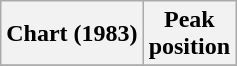<table class="wikitable sortable plainrowheaders" style="text-align:center">
<tr>
<th>Chart (1983)</th>
<th>Peak<br>position</th>
</tr>
<tr>
</tr>
</table>
